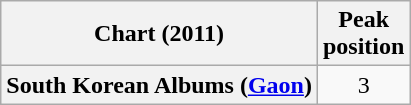<table class="wikitable plainrowheaders" style="text-align:center;">
<tr>
<th scope="col">Chart (2011)</th>
<th scope="col">Peak<br>position</th>
</tr>
<tr>
<th scope="row">South Korean Albums (<a href='#'>Gaon</a>)</th>
<td>3</td>
</tr>
</table>
